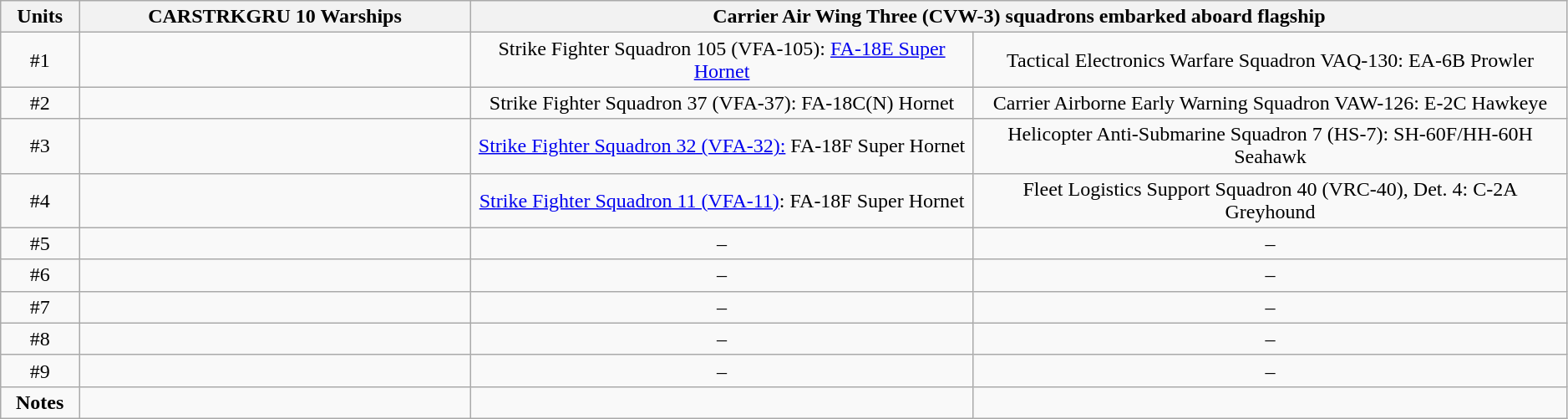<table class="wikitable" style="text-align:center" width=99%>
<tr>
<th rowspan="1" width="5%">Units</th>
<th colspan="1" width="25%" align="center">CARSTRKGRU 10 Warships</th>
<th colspan="2" align="center">Carrier Air Wing Three (CVW-3) squadrons embarked aboard flagship </th>
</tr>
<tr>
<td>#1</td>
<td></td>
<td>Strike Fighter Squadron 105 (VFA-105):  <a href='#'>FA-18E Super Hornet</a></td>
<td>Tactical Electronics Warfare Squadron VAQ-130:  EA-6B Prowler</td>
</tr>
<tr>
<td>#2</td>
<td></td>
<td>Strike Fighter Squadron 37 (VFA-37):  FA-18C(N) Hornet</td>
<td>Carrier Airborne Early Warning Squadron VAW-126:  E-2C Hawkeye</td>
</tr>
<tr>
<td>#3</td>
<td></td>
<td><a href='#'>Strike Fighter Squadron 32 (VFA-32):</a> FA-18F Super Hornet</td>
<td>Helicopter Anti-Submarine Squadron 7 (HS-7):  SH-60F/HH-60H Seahawk</td>
</tr>
<tr>
<td>#4</td>
<td></td>
<td><a href='#'>Strike Fighter Squadron 11 (VFA-11)</a>:  FA-18F Super Hornet</td>
<td>Fleet Logistics Support Squadron 40 (VRC-40), Det. 4:  C-2A Greyhound</td>
</tr>
<tr>
<td>#5</td>
<td></td>
<td>–</td>
<td>–</td>
</tr>
<tr>
<td>#6</td>
<td></td>
<td>–</td>
<td>–</td>
</tr>
<tr>
<td>#7</td>
<td></td>
<td>–</td>
<td>–</td>
</tr>
<tr>
<td>#8</td>
<td></td>
<td>–</td>
<td>–</td>
</tr>
<tr>
<td>#9</td>
<td></td>
<td>–</td>
<td>–</td>
</tr>
<tr>
<td><strong>Notes</strong></td>
<td></td>
<td></td>
<td></td>
</tr>
</table>
